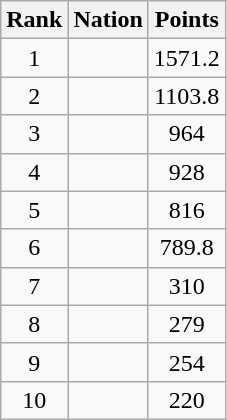<table class="wikitable sortable">
<tr>
<th>Rank</th>
<th>Nation</th>
<th>Points</th>
</tr>
<tr>
<td align=center>1</td>
<td></td>
<td align=center>1571.2</td>
</tr>
<tr>
<td align=center>2</td>
<td></td>
<td align=center>1103.8</td>
</tr>
<tr>
<td align=center>3</td>
<td></td>
<td align=center>964</td>
</tr>
<tr>
<td align=center>4</td>
<td></td>
<td align=center>928</td>
</tr>
<tr>
<td align=center>5</td>
<td></td>
<td align=center>816</td>
</tr>
<tr>
<td align=center>6</td>
<td></td>
<td align=center>789.8</td>
</tr>
<tr>
<td align=center>7</td>
<td></td>
<td align=center>310</td>
</tr>
<tr>
<td align=center>8</td>
<td></td>
<td align=center>279</td>
</tr>
<tr>
<td align=center>9</td>
<td></td>
<td align=center>254</td>
</tr>
<tr>
<td align=center>10</td>
<td></td>
<td align=center>220</td>
</tr>
</table>
